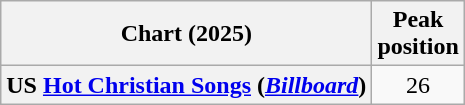<table class="wikitable sortable plainrowheaders" style="text-align:center">
<tr>
<th scope="col">Chart (2025)</th>
<th scope="col">Peak<br>position</th>
</tr>
<tr>
<th scope="row">US <a href='#'>Hot Christian Songs</a> (<em><a href='#'>Billboard</a></em>)</th>
<td>26</td>
</tr>
</table>
